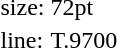<table style="margin-left:40px;">
<tr>
<td>size:</td>
<td>72pt</td>
</tr>
<tr>
<td>line:</td>
<td>T.9700</td>
</tr>
</table>
